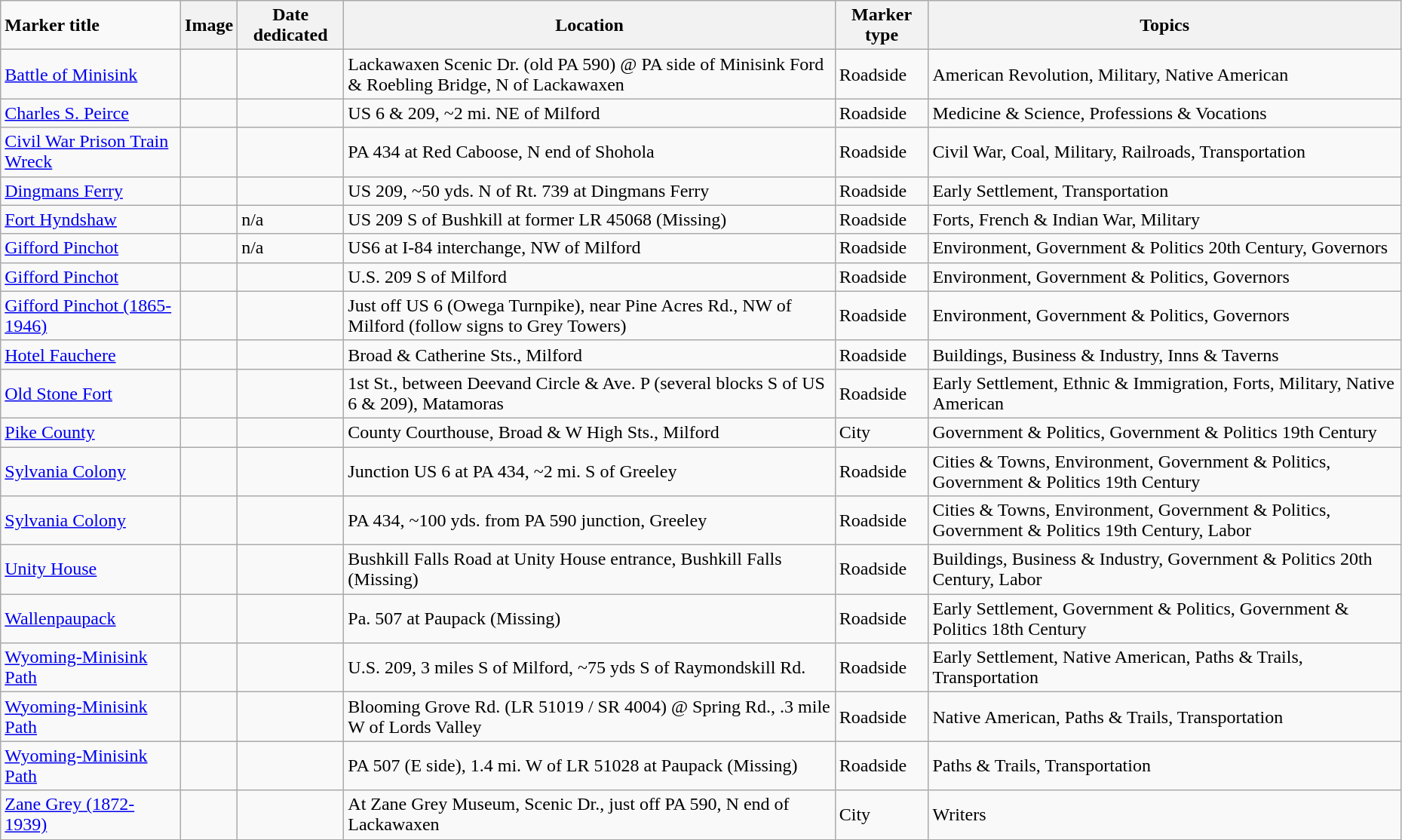<table class="wikitable sortable" style="width:98%">
<tr>
<td><strong>Marker title</strong></td>
<th class="unsortable"><strong>Image</strong></th>
<th><strong>Date dedicated</strong></th>
<th><strong>Location</strong></th>
<th><strong>Marker type</strong></th>
<th><strong>Topics</strong></th>
</tr>
<tr ->
<td><a href='#'>Battle of Minisink</a></td>
<td></td>
<td></td>
<td>Lackawaxen Scenic Dr. (old PA 590) @ PA side of Minisink Ford & Roebling Bridge, N of Lackawaxen<br><small></small></td>
<td>Roadside</td>
<td>American Revolution, Military, Native American</td>
</tr>
<tr ->
<td><a href='#'>Charles S. Peirce</a></td>
<td></td>
<td></td>
<td>US 6 & 209, ~2 mi. NE of Milford<br><small></small></td>
<td>Roadside</td>
<td>Medicine & Science, Professions & Vocations</td>
</tr>
<tr ->
<td><a href='#'>Civil War Prison Train Wreck</a></td>
<td></td>
<td></td>
<td>PA 434 at Red Caboose, N end of Shohola<br><small></small></td>
<td>Roadside</td>
<td>Civil War, Coal, Military, Railroads, Transportation</td>
</tr>
<tr ->
<td><a href='#'>Dingmans Ferry</a></td>
<td></td>
<td></td>
<td>US 209, ~50 yds. N of Rt. 739 at Dingmans Ferry<br><small></small></td>
<td>Roadside</td>
<td>Early Settlement, Transportation</td>
</tr>
<tr ->
<td><a href='#'>Fort Hyndshaw</a></td>
<td></td>
<td>n/a</td>
<td>US 209 S of Bushkill at former LR 45068 (Missing)<br><small></small></td>
<td>Roadside</td>
<td>Forts, French & Indian War, Military</td>
</tr>
<tr ->
<td><a href='#'>Gifford Pinchot</a></td>
<td></td>
<td>n/a</td>
<td>US6 at I-84 interchange, NW of Milford<br><small></small></td>
<td>Roadside</td>
<td>Environment, Government & Politics 20th Century, Governors</td>
</tr>
<tr ->
<td><a href='#'>Gifford Pinchot</a></td>
<td></td>
<td></td>
<td>U.S. 209 S of Milford<br><small></small></td>
<td>Roadside</td>
<td>Environment, Government & Politics, Governors</td>
</tr>
<tr ->
<td><a href='#'>Gifford Pinchot (1865-1946)</a></td>
<td></td>
<td></td>
<td>Just off US 6 (Owega Turnpike), near Pine Acres Rd., NW of Milford (follow signs to Grey Towers)<br><small></small></td>
<td>Roadside</td>
<td>Environment, Government & Politics, Governors</td>
</tr>
<tr ->
<td><a href='#'>Hotel Fauchere</a></td>
<td></td>
<td></td>
<td>Broad & Catherine Sts., Milford<br><small></small></td>
<td>Roadside</td>
<td>Buildings, Business & Industry, Inns & Taverns</td>
</tr>
<tr ->
<td><a href='#'>Old Stone Fort</a></td>
<td></td>
<td></td>
<td>1st St., between Deevand Circle & Ave. P (several blocks S of US 6 & 209), Matamoras<br><small></small></td>
<td>Roadside</td>
<td>Early Settlement, Ethnic & Immigration, Forts, Military, Native American</td>
</tr>
<tr ->
<td><a href='#'>Pike County</a></td>
<td></td>
<td></td>
<td>County Courthouse, Broad & W High Sts., Milford<br><small></small></td>
<td>City</td>
<td>Government & Politics, Government & Politics 19th Century</td>
</tr>
<tr ->
<td><a href='#'>Sylvania Colony</a></td>
<td></td>
<td></td>
<td>Junction US 6 at PA 434, ~2 mi. S of Greeley<br><small></small></td>
<td>Roadside</td>
<td>Cities & Towns, Environment, Government & Politics, Government & Politics 19th Century</td>
</tr>
<tr ->
<td><a href='#'>Sylvania Colony</a></td>
<td></td>
<td></td>
<td>PA 434, ~100 yds. from PA 590 junction, Greeley<br><small></small></td>
<td>Roadside</td>
<td>Cities & Towns, Environment, Government & Politics, Government & Politics 19th Century, Labor</td>
</tr>
<tr ->
<td><a href='#'>Unity House</a></td>
<td></td>
<td></td>
<td>Bushkill Falls Road at Unity House entrance, Bushkill Falls (Missing)<br><small></small></td>
<td>Roadside</td>
<td>Buildings, Business & Industry, Government & Politics 20th Century, Labor</td>
</tr>
<tr ->
<td><a href='#'>Wallenpaupack</a></td>
<td></td>
<td></td>
<td>Pa. 507 at Paupack (Missing)<br><small></small></td>
<td>Roadside</td>
<td>Early Settlement, Government & Politics, Government & Politics 18th Century</td>
</tr>
<tr ->
<td><a href='#'>Wyoming-Minisink Path</a></td>
<td></td>
<td></td>
<td>U.S. 209, 3 miles S of Milford, ~75 yds S of Raymondskill Rd.<br><small></small></td>
<td>Roadside</td>
<td>Early Settlement, Native American, Paths & Trails, Transportation</td>
</tr>
<tr ->
<td><a href='#'>Wyoming-Minisink Path</a></td>
<td></td>
<td></td>
<td>Blooming Grove Rd. (LR 51019 / SR 4004) @ Spring Rd., .3 mile W of Lords Valley<br><small></small></td>
<td>Roadside</td>
<td>Native American, Paths & Trails, Transportation</td>
</tr>
<tr ->
<td><a href='#'>Wyoming-Minisink Path</a></td>
<td></td>
<td></td>
<td>PA 507 (E side), 1.4 mi. W of LR 51028 at Paupack (Missing)<br><small></small></td>
<td>Roadside</td>
<td>Paths & Trails, Transportation</td>
</tr>
<tr ->
<td><a href='#'>Zane Grey (1872-1939)</a></td>
<td></td>
<td></td>
<td>At Zane Grey Museum, Scenic Dr., just off PA 590, N end of Lackawaxen<br><small></small></td>
<td>City</td>
<td>Writers</td>
</tr>
</table>
